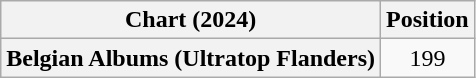<table class="wikitable plainrowheaders" style="text-align:center">
<tr>
<th>Chart (2024)</th>
<th>Position</th>
</tr>
<tr>
<th scope="row">Belgian Albums (Ultratop Flanders)</th>
<td>199</td>
</tr>
</table>
